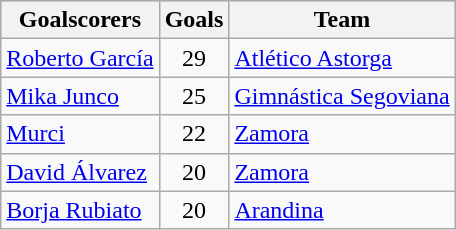<table class="wikitable sortable" class="wikitable">
<tr style="background:#ccc; text-align:center;">
<th>Goalscorers</th>
<th>Goals</th>
<th>Team</th>
</tr>
<tr>
<td> <a href='#'>Roberto García</a></td>
<td style="text-align:center;">29</td>
<td><a href='#'>Atlético Astorga</a></td>
</tr>
<tr>
<td> <a href='#'>Mika Junco</a></td>
<td style="text-align:center;">25</td>
<td><a href='#'>Gimnástica Segoviana</a></td>
</tr>
<tr>
<td> <a href='#'>Murci</a></td>
<td style="text-align:center;">22</td>
<td><a href='#'>Zamora</a></td>
</tr>
<tr>
<td> <a href='#'>David Álvarez</a></td>
<td style="text-align:center;">20</td>
<td><a href='#'>Zamora</a></td>
</tr>
<tr>
<td> <a href='#'>Borja Rubiato</a></td>
<td style="text-align:center;">20</td>
<td><a href='#'>Arandina</a></td>
</tr>
</table>
